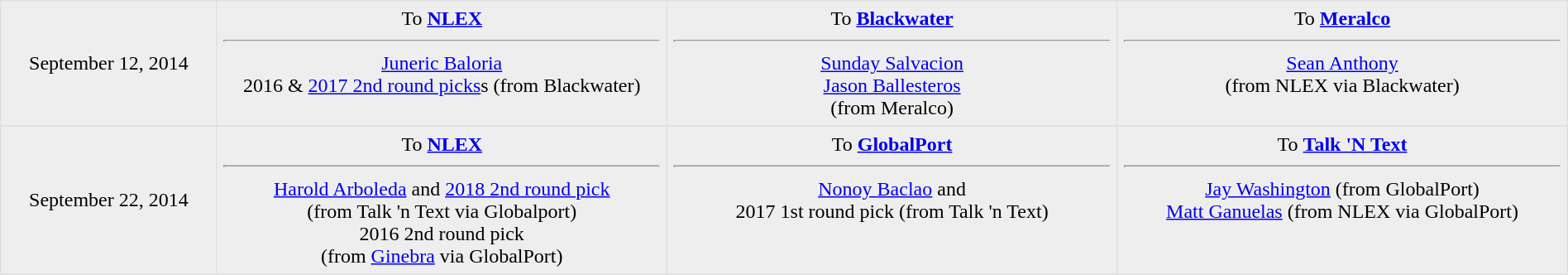<table border=1 style="border-collapse:collapse; text-align: center; width: 100%" bordercolor="#DFDFDF"  cellpadding="5">
<tr bgcolor="eeeeee">
<td style="width:12%">September 12, 2014</td>
<td style="width:25%" valign="top">To <strong><a href='#'>NLEX</a></strong><hr><a href='#'>Juneric Baloria</a><br>2016 & <a href='#'>2017 2nd round picks</a>s (from Blackwater)</td>
<td style="width:25%" valign="top">To <strong><a href='#'>Blackwater</a></strong><hr><a href='#'>Sunday Salvacion</a><br><a href='#'>Jason Ballesteros</a><br>(from Meralco)</td>
<td style="width:25%" valign="top">To <strong><a href='#'>Meralco</a></strong><hr><a href='#'>Sean Anthony</a><br>(from NLEX via Blackwater)</td>
</tr>
<tr>
</tr>
<tr bgcolor="eeeeee">
<td style="width:12%">September 22, 2014</td>
<td style="width:25%" valign="top">To <strong><a href='#'>NLEX</a></strong><hr><a href='#'>Harold Arboleda</a> and <a href='#'>2018 2nd round pick</a><br>(from Talk 'n Text via Globalport)<br>2016 2nd round pick<br>(from <a href='#'>Ginebra</a> via GlobalPort)</td>
<td style="width:25%" valign="top">To <strong><a href='#'>GlobalPort</a></strong><hr><a href='#'>Nonoy Baclao</a> and <br>2017 1st round pick (from Talk 'n Text)</td>
<td style="width:25%" valign="top">To <strong><a href='#'>Talk 'N Text</a></strong><hr><a href='#'>Jay Washington</a> (from GlobalPort)<br><a href='#'>Matt Ganuelas</a> (from NLEX via GlobalPort)</td>
</tr>
</table>
